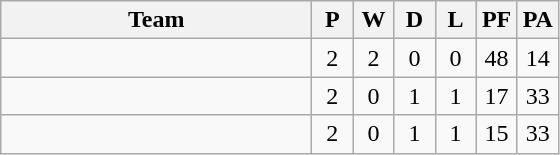<table class="wikitable" style="text-align: center;">
<tr>
<th width="200" bgcolor="#efefef">Team</th>
<th width="20" bgcolor="#efefef">P</th>
<th width="20" bgcolor="#efefef">W</th>
<th width="20" bgcolor="#efefef">D</th>
<th width="20" bgcolor="#efefef">L</th>
<th width="20" bgcolor="#efefef">PF</th>
<th width="20" bgcolor="#efefef">PA</th>
</tr>
<tr>
<td align="left"></td>
<td>2</td>
<td>2</td>
<td>0</td>
<td>0</td>
<td>48</td>
<td>14</td>
</tr>
<tr>
<td align="left"></td>
<td>2</td>
<td>0</td>
<td>1</td>
<td>1</td>
<td>17</td>
<td>33</td>
</tr>
<tr>
<td align="left"></td>
<td>2</td>
<td>0</td>
<td>1</td>
<td>1</td>
<td>15</td>
<td>33</td>
</tr>
</table>
